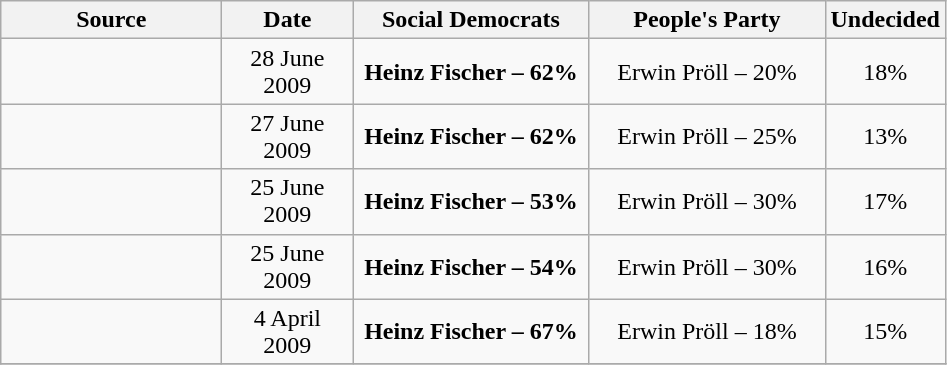<table class="wikitable sortable" border="1">
<tr>
<th style="width:140px">Source</th>
<th style="width:80px">Date</th>
<th style="width:150px">Social Democrats</th>
<th style="width:150px">People's Party</th>
<th style="width:40px">Undecided</th>
</tr>
<tr>
<td></td>
<td align="center">28 June 2009</td>
<td align="center"><strong>Heinz Fischer – 62%</strong></td>
<td align="center">Erwin Pröll – 20%</td>
<td align="center">18%</td>
</tr>
<tr>
<td></td>
<td align="center">27 June 2009</td>
<td align="center"><strong>Heinz Fischer – 62%</strong></td>
<td align="center">Erwin Pröll – 25%</td>
<td align="center">13%</td>
</tr>
<tr>
<td></td>
<td align="center">25 June 2009</td>
<td align="center"><strong>Heinz Fischer – 53%</strong></td>
<td align="center">Erwin Pröll – 30%</td>
<td align="center">17%</td>
</tr>
<tr>
<td></td>
<td align="center">25 June 2009</td>
<td align="center"><strong>Heinz Fischer – 54%</strong></td>
<td align="center">Erwin Pröll – 30%</td>
<td align="center">16%</td>
</tr>
<tr>
<td></td>
<td align="center">4 April 2009</td>
<td align="center"><strong>Heinz Fischer – 67%</strong></td>
<td align="center">Erwin Pröll – 18%</td>
<td align="center">15%</td>
</tr>
<tr>
</tr>
</table>
